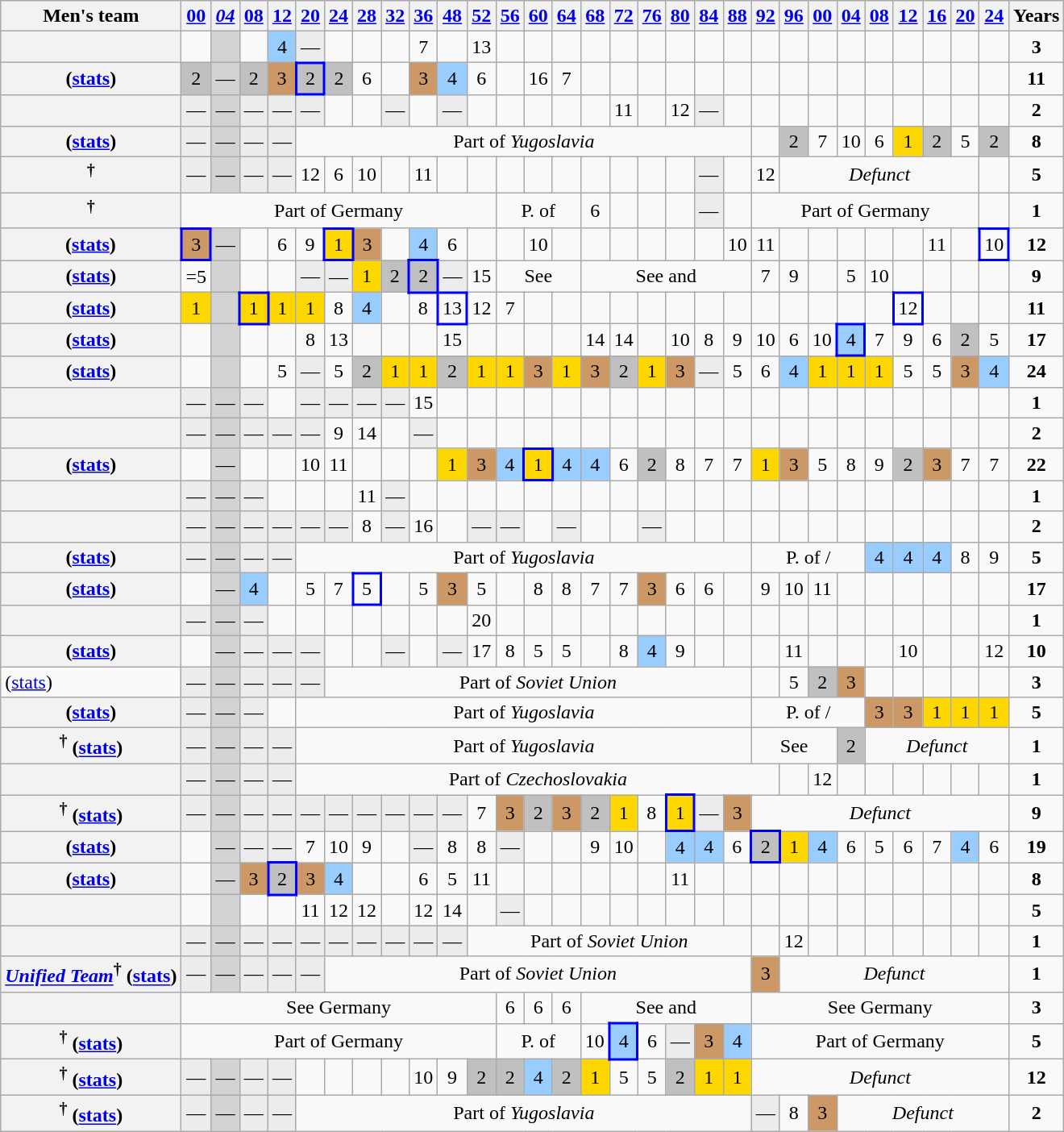<table class="wikitable plainrowheaders sticky-table-row1 sticky-table-col1" style="text-align: center; margin-left: 1em;">
<tr>
<th scope="col">Men's team</th>
<th scope="col"><a href='#'>00</a></th>
<th scope="col"><em><a href='#'>04</a></em></th>
<th scope="col"><a href='#'>08</a></th>
<th scope="col"><a href='#'>12</a></th>
<th scope="col"><a href='#'>20</a></th>
<th scope="col"><a href='#'>24</a></th>
<th scope="col"><a href='#'>28</a></th>
<th scope="col"><a href='#'>32</a></th>
<th scope="col"><a href='#'>36</a></th>
<th scope="col"><a href='#'>48</a></th>
<th scope="col"><a href='#'>52</a></th>
<th scope="col"><a href='#'>56</a></th>
<th scope="col"><a href='#'>60</a></th>
<th scope="col"><a href='#'>64</a></th>
<th scope="col"><a href='#'>68</a></th>
<th scope="col"><a href='#'>72</a></th>
<th scope="col"><a href='#'>76</a></th>
<th scope="col"><a href='#'>80</a></th>
<th scope="col"><a href='#'>84</a></th>
<th scope="col"><a href='#'>88</a></th>
<th scope="col"><a href='#'>92</a></th>
<th scope="col"><a href='#'>96</a></th>
<th scope="col"><a href='#'>00</a></th>
<th scope="col"><a href='#'>04</a></th>
<th scope="col"><a href='#'>08</a></th>
<th scope="col"><a href='#'>12</a></th>
<th scope="col"><a href='#'>16</a></th>
<th scope="col"><a href='#'>20</a></th>
<th scope="col"><a href='#'>24</a></th>
<th scope="col">Years</th>
</tr>
<tr>
<th scope="row"></th>
<td></td>
<td style="background-color: lightgray;"></td>
<td></td>
<td style="background-color: #9acdff;">4</td>
<td style="background-color: #ececec;">—</td>
<td></td>
<td></td>
<td></td>
<td>7</td>
<td></td>
<td>13</td>
<td></td>
<td></td>
<td></td>
<td></td>
<td></td>
<td></td>
<td></td>
<td></td>
<td></td>
<td></td>
<td></td>
<td></td>
<td></td>
<td></td>
<td></td>
<td></td>
<td></td>
<td></td>
<td><strong>3</strong></td>
</tr>
<tr>
<th scope="row"> (<a href='#'>stats</a>)</th>
<td style="background-color: silver;">2</td>
<td style="background-color: lightgray;">—</td>
<td style="background-color: silver;">2</td>
<td style="background-color: #cc9966;">3</td>
<td style="border: 2px solid blue; background-color: silver;">2</td>
<td style="background-color: silver;">2</td>
<td>6</td>
<td></td>
<td style="background-color: #cc9966;">3</td>
<td style="background-color: #9acdff;">4</td>
<td>6</td>
<td></td>
<td>16</td>
<td>7</td>
<td></td>
<td></td>
<td></td>
<td></td>
<td></td>
<td></td>
<td></td>
<td></td>
<td></td>
<td></td>
<td></td>
<td></td>
<td></td>
<td></td>
<td></td>
<td><strong>11</strong></td>
</tr>
<tr>
<th scope="row"></th>
<td style="background-color: #ececec;">—</td>
<td style="background-color: lightgray;">—</td>
<td style="background-color: #ececec;">—</td>
<td style="background-color: #ececec;">—</td>
<td style="background-color: #ececec;">—</td>
<td></td>
<td></td>
<td style="background-color: #ececec;">—</td>
<td></td>
<td style="background-color: #ececec;">—</td>
<td></td>
<td></td>
<td></td>
<td></td>
<td></td>
<td>11</td>
<td></td>
<td>12</td>
<td style="background-color: #ececec;">—</td>
<td></td>
<td></td>
<td></td>
<td></td>
<td></td>
<td></td>
<td></td>
<td></td>
<td></td>
<td></td>
<td><strong>2</strong></td>
</tr>
<tr>
<th scope="row"> (<a href='#'>stats</a>)</th>
<td style="background-color: #ececec;">—</td>
<td style="background-color: lightgray;">—</td>
<td style="background-color: #ececec;">—</td>
<td style="background-color: #ececec;">—</td>
<td colspan="16">Part of <em>Yugoslavia</em></td>
<td></td>
<td style="background-color: silver;">2</td>
<td>7</td>
<td>10</td>
<td>6</td>
<td style="background-color: gold;">1</td>
<td style="background-color: silver;">2</td>
<td>5</td>
<td style="background-color: silver;">2</td>
<td><strong>8</strong></td>
</tr>
<tr>
<th scope="row"><em></em><sup>†</sup></th>
<td style="background-color: #ececec;">—</td>
<td style="background-color: lightgray;">—</td>
<td style="background-color: #ececec;">—</td>
<td style="background-color: #ececec;">—</td>
<td>12</td>
<td>6</td>
<td>10</td>
<td></td>
<td>11</td>
<td></td>
<td></td>
<td></td>
<td></td>
<td></td>
<td></td>
<td></td>
<td></td>
<td></td>
<td style="background-color: #ececec;">—</td>
<td></td>
<td>12</td>
<td colspan="7"><em>Defunct</em></td>
<td></td>
<td><strong>5</strong></td>
</tr>
<tr>
<th scope="row"><em></em><sup>†</sup></th>
<td colspan="11">Part of Germany</td>
<td colspan="3">P. of <em></em></td>
<td>6</td>
<td></td>
<td></td>
<td></td>
<td style="background-color: #ececec;">—</td>
<td></td>
<td colspan="8">Part of Germany</td>
<td></td>
<td><strong>1</strong></td>
</tr>
<tr>
<th scope="row"> (<a href='#'>stats</a>)</th>
<td style="border: 2px solid blue; background-color: #cc9966;">3</td>
<td style="background-color: lightgray;">—</td>
<td></td>
<td>6</td>
<td>9</td>
<td style="border: 2px solid blue; background-color: gold;">1</td>
<td style="background-color: #cc9966;">3</td>
<td></td>
<td style="background-color: #9acdff;">4</td>
<td>6</td>
<td></td>
<td></td>
<td>10</td>
<td></td>
<td></td>
<td></td>
<td></td>
<td></td>
<td></td>
<td>10</td>
<td>11</td>
<td></td>
<td></td>
<td></td>
<td></td>
<td></td>
<td>11</td>
<td></td>
<td style="border: 2px solid blue;">10</td>
<td><strong>12</strong></td>
</tr>
<tr>
<th scope="row"> (<a href='#'>stats</a>)</th>
<td>=5</td>
<td style="background-color: lightgray;"></td>
<td></td>
<td></td>
<td style="background-color: #ececec;">—</td>
<td style="background-color: #ececec;">—</td>
<td style="background-color: gold;">1</td>
<td style="background-color: silver;">2</td>
<td style="border: 2px solid blue; background-color: silver;">2</td>
<td style="background-color: #ececec;">—</td>
<td>15</td>
<td colspan="3">See <em></em></td>
<td colspan="6">See <em></em> and <em></em></td>
<td>7</td>
<td>9</td>
<td></td>
<td>5</td>
<td>10</td>
<td></td>
<td></td>
<td></td>
<td></td>
<td><strong>9</strong></td>
</tr>
<tr>
<th scope="row"> (<a href='#'>stats</a>)</th>
<td style="background-color: gold;">1</td>
<td style="background-color: lightgray;"></td>
<td style="border: 2px solid blue; background-color: gold;">1</td>
<td style="background-color: gold;">1</td>
<td style="background-color: gold;">1</td>
<td>8</td>
<td style="background-color: #9acdff;">4</td>
<td></td>
<td>8</td>
<td style="border: 2px solid blue;">13</td>
<td>12</td>
<td>7</td>
<td></td>
<td></td>
<td></td>
<td></td>
<td></td>
<td></td>
<td></td>
<td></td>
<td></td>
<td></td>
<td></td>
<td></td>
<td></td>
<td style="border: 2px solid blue;">12</td>
<td></td>
<td></td>
<td></td>
<td><strong>11</strong></td>
</tr>
<tr>
<th scope="row"> (<a href='#'>stats</a>)</th>
<td></td>
<td style="background-color: lightgray;"></td>
<td></td>
<td></td>
<td>8</td>
<td>13</td>
<td></td>
<td></td>
<td></td>
<td>15</td>
<td></td>
<td></td>
<td></td>
<td></td>
<td>14</td>
<td>14</td>
<td></td>
<td>10</td>
<td>8</td>
<td>9</td>
<td>10</td>
<td>6</td>
<td>10</td>
<td style="border: 2px solid blue; background-color: #9acdff;">4</td>
<td>7</td>
<td>9</td>
<td>6</td>
<td style="background-color: silver;">2</td>
<td>5</td>
<td><strong>17</strong></td>
</tr>
<tr>
<th scope="row"> (<a href='#'>stats</a>)</th>
<td></td>
<td style="background-color: lightgray;"></td>
<td></td>
<td>5</td>
<td style="background-color: #ececec;">—</td>
<td>5</td>
<td style="background-color: silver;">2</td>
<td style="background-color: gold;">1</td>
<td style="background-color: gold;">1</td>
<td style="background-color: silver;">2</td>
<td style="background-color: gold;">1</td>
<td style="background-color: gold;">1</td>
<td style="background-color: #cc9966;">3</td>
<td style="background-color: gold;">1</td>
<td style="background-color: #cc9966;">3</td>
<td style="background-color: silver;">2</td>
<td style="background-color: gold;">1</td>
<td style="background-color: #cc9966;">3</td>
<td style="background-color: #ececec;">—</td>
<td>5</td>
<td>6</td>
<td style="background-color: #9acdff;">4</td>
<td style="background-color: gold;">1</td>
<td style="background-color: gold;">1</td>
<td style="background-color: gold;">1</td>
<td>5</td>
<td>5</td>
<td style="background-color: #cc9966;">3</td>
<td style="background-color: #9acdff;">4</td>
<td><strong>24</strong></td>
</tr>
<tr>
<th scope="row"></th>
<td style="background-color: #ececec;">—</td>
<td style="background-color: lightgray;">—</td>
<td style="background-color: #ececec;">—</td>
<td></td>
<td style="background-color: #ececec;">—</td>
<td style="background-color: #ececec;">—</td>
<td style="background-color: #ececec;">—</td>
<td style="background-color: #ececec;">—</td>
<td>15</td>
<td></td>
<td></td>
<td></td>
<td></td>
<td></td>
<td></td>
<td></td>
<td></td>
<td></td>
<td></td>
<td></td>
<td></td>
<td></td>
<td></td>
<td></td>
<td></td>
<td></td>
<td></td>
<td></td>
<td></td>
<td><strong>1</strong></td>
</tr>
<tr>
<th scope="row"></th>
<td style="background-color: #ececec;">—</td>
<td style="background-color: lightgray;">—</td>
<td style="background-color: #ececec;">—</td>
<td style="background-color: #ececec;">—</td>
<td style="background-color: #ececec;">—</td>
<td>9</td>
<td>14</td>
<td></td>
<td style="background-color: #ececec;">—</td>
<td></td>
<td></td>
<td></td>
<td></td>
<td></td>
<td></td>
<td></td>
<td></td>
<td></td>
<td></td>
<td></td>
<td></td>
<td></td>
<td></td>
<td></td>
<td></td>
<td></td>
<td></td>
<td></td>
<td></td>
<td><strong>2</strong></td>
</tr>
<tr>
<th scope="row"> (<a href='#'>stats</a>)</th>
<td></td>
<td style="background-color: lightgray;">—</td>
<td></td>
<td></td>
<td>10</td>
<td>11</td>
<td></td>
<td></td>
<td></td>
<td style="background-color: gold;">1</td>
<td style="background-color: #cc9966;">3</td>
<td style="background-color: #9acdff;">4</td>
<td style="border: 2px solid blue; background-color: gold;">1</td>
<td style="background-color: #9acdff;">4</td>
<td style="background-color: #9acdff;">4</td>
<td>6</td>
<td style="background-color: silver;">2</td>
<td>8</td>
<td>7</td>
<td>7</td>
<td style="background-color: gold;">1</td>
<td style="background-color: #cc9966;">3</td>
<td>5</td>
<td>8</td>
<td>9</td>
<td style="background-color: silver;">2</td>
<td style="background-color: #cc9966;">3</td>
<td>7</td>
<td>7</td>
<td><strong>22</strong></td>
</tr>
<tr>
<th scope="row"></th>
<td style="background-color: #ececec;">—</td>
<td style="background-color: lightgray;">—</td>
<td style="background-color: #ececec;">—</td>
<td></td>
<td></td>
<td></td>
<td>11</td>
<td style="background-color: #ececec;">—</td>
<td></td>
<td></td>
<td></td>
<td></td>
<td></td>
<td></td>
<td></td>
<td></td>
<td></td>
<td></td>
<td></td>
<td></td>
<td></td>
<td></td>
<td></td>
<td></td>
<td></td>
<td></td>
<td></td>
<td></td>
<td></td>
<td><strong>1</strong></td>
</tr>
<tr>
<th scope="row"></th>
<td style="background-color: #ececec;">—</td>
<td style="background-color: lightgray;">—</td>
<td style="background-color: #ececec;">—</td>
<td style="background-color: #ececec;">—</td>
<td style="background-color: #ececec;">—</td>
<td style="background-color: #ececec;">—</td>
<td>8</td>
<td style="background-color: #ececec;">—</td>
<td>16</td>
<td></td>
<td style="background-color: #ececec;">—</td>
<td style="background-color: #ececec;">—</td>
<td></td>
<td style="background-color: #ececec;">—</td>
<td></td>
<td></td>
<td style="background-color: #ececec;">—</td>
<td></td>
<td></td>
<td></td>
<td></td>
<td></td>
<td></td>
<td></td>
<td></td>
<td></td>
<td></td>
<td></td>
<td></td>
<td><strong>2</strong></td>
</tr>
<tr>
<th scope="row"> (<a href='#'>stats</a>)</th>
<td style="background-color: #ececec;">—</td>
<td style="background-color: lightgray;">—</td>
<td style="background-color: #ececec;">—</td>
<td style="background-color: #ececec;">—</td>
<td colspan="16">Part of <em>Yugoslavia</em></td>
<td colspan="4">P. of <em></em> / <em></em></td>
<td style="background-color: #9acdff;">4</td>
<td style="background-color: #9acdff;">4</td>
<td style="background-color: #9acdff;">4</td>
<td>8</td>
<td>9</td>
<td><strong>5</strong></td>
</tr>
<tr>
<th scope="row"> (<a href='#'>stats</a>)</th>
<td></td>
<td style="background-color: lightgray;">—</td>
<td style="background-color: #9acdff;">4</td>
<td></td>
<td>5</td>
<td>7</td>
<td style="border: 2px solid blue;">5</td>
<td></td>
<td>5</td>
<td style="background-color: #cc9966;">3</td>
<td>5</td>
<td></td>
<td>8</td>
<td>8</td>
<td>7</td>
<td>7</td>
<td style="background-color: #cc9966;">3</td>
<td>6</td>
<td>6</td>
<td></td>
<td>9</td>
<td>10</td>
<td>11</td>
<td></td>
<td></td>
<td></td>
<td></td>
<td></td>
<td></td>
<td><strong>17</strong></td>
</tr>
<tr>
<th scope="row"></th>
<td style="background-color: #ececec;">—</td>
<td style="background-color: lightgray;">—</td>
<td style="background-color: #ececec;">—</td>
<td></td>
<td></td>
<td></td>
<td></td>
<td></td>
<td></td>
<td></td>
<td>20</td>
<td></td>
<td></td>
<td></td>
<td></td>
<td></td>
<td></td>
<td></td>
<td></td>
<td></td>
<td></td>
<td></td>
<td></td>
<td></td>
<td></td>
<td></td>
<td></td>
<td></td>
<td></td>
<td><strong>1</strong></td>
</tr>
<tr>
<th scope="row"> (<a href='#'>stats</a>)</th>
<td></td>
<td style="background-color: lightgray;">—</td>
<td style="background-color: #ececec;">—</td>
<td style="background-color: #ececec;">—</td>
<td style="background-color: #ececec;">—</td>
<td></td>
<td></td>
<td style="background-color: #ececec;">—</td>
<td></td>
<td style="background-color: #ececec;">—</td>
<td>17</td>
<td>8</td>
<td>5</td>
<td>5</td>
<td></td>
<td>8</td>
<td style="background-color: #9acdff;">4</td>
<td>9</td>
<td></td>
<td></td>
<td></td>
<td>11</td>
<td></td>
<td></td>
<td></td>
<td>10</td>
<td></td>
<td></td>
<td>12</td>
<td><strong>10</strong></td>
</tr>
<tr>
<td style="text-align: left;"> (<a href='#'>stats</a>)</td>
<td style="background-color: #ececec;">—</td>
<td style="background-color: lightgray;">—</td>
<td style="background-color: #ececec;">—</td>
<td style="background-color: #ececec;">—</td>
<td style="background-color: #ececec;">—</td>
<td colspan="15">Part of <em>Soviet Union</em></td>
<td></td>
<td>5</td>
<td style="background-color: silver;">2</td>
<td style="background-color: #cc9966;">3</td>
<td></td>
<td></td>
<td></td>
<td></td>
<td></td>
<td><strong>3</strong></td>
</tr>
<tr>
<th scope="row"> (<a href='#'>stats</a>)</th>
<td style="background-color: #ececec;">—</td>
<td style="background-color: lightgray;">—</td>
<td style="background-color: #ececec;">—</td>
<td></td>
<td colspan="16">Part of <em>Yugoslavia</em></td>
<td colspan="4">P. of <em></em> / <em></em></td>
<td style="background-color: #cc9966;">3</td>
<td style="background-color: #cc9966;">3</td>
<td style="background-color: gold;">1</td>
<td style="background-color: gold;">1</td>
<td style="background-color: gold;">1</td>
<td><strong>5</strong></td>
</tr>
<tr>
<th scope="row"><em></em><sup>†</sup> (<a href='#'>stats</a>)</th>
<td style="background-color: #ececec;">—</td>
<td style="background-color: lightgray;">—</td>
<td style="background-color: #ececec;">—</td>
<td style="background-color: #ececec;">—</td>
<td colspan="16">Part of <em>Yugoslavia</em></td>
<td colspan="3">See <em></em></td>
<td style="background-color: silver;">2</td>
<td colspan="5"><em>Defunct</em></td>
<td><strong>1</strong></td>
</tr>
<tr>
<th scope="row"></th>
<td style="background-color: #ececec;">—</td>
<td style="background-color: lightgray;">—</td>
<td style="background-color: #ececec;">—</td>
<td style="background-color: #ececec;">—</td>
<td colspan="17">Part of <em>Czechoslovakia</em></td>
<td></td>
<td>12</td>
<td></td>
<td></td>
<td></td>
<td></td>
<td></td>
<td></td>
<td><strong>1</strong></td>
</tr>
<tr>
<th scope="row"><em></em><sup>†</sup> (<a href='#'>stats</a>)</th>
<td style="background-color: #ececec;">—</td>
<td style="background-color: lightgray;">—</td>
<td style="background-color: #ececec;">—</td>
<td style="background-color: #ececec;">—</td>
<td style="background-color: #ececec;">—</td>
<td style="background-color: #ececec;">—</td>
<td style="background-color: #ececec;">—</td>
<td style="background-color: #ececec;">—</td>
<td style="background-color: #ececec;">—</td>
<td style="background-color: #ececec;">—</td>
<td>7</td>
<td style="background-color: #cc9966;">3</td>
<td style="background-color: silver;">2</td>
<td style="background-color: #cc9966;">3</td>
<td style="background-color: silver;">2</td>
<td style="background-color: gold;">1</td>
<td>8</td>
<td style="border: 2px solid blue; background-color: gold;">1</td>
<td style="background-color: #ececec;">—</td>
<td style="background-color: #cc9966;">3</td>
<td colspan="9"><em>Defunct</em></td>
<td><strong>9</strong></td>
</tr>
<tr>
<th scope="row"> (<a href='#'>stats</a>)</th>
<td></td>
<td style="background-color: lightgray;">—</td>
<td style="background-color: #ececec;">—</td>
<td style="background-color: #ececec;">—</td>
<td>7</td>
<td>10</td>
<td>9</td>
<td></td>
<td style="background-color: #ececec;">—</td>
<td>8</td>
<td>8</td>
<td style="background-color: #ececec;">—</td>
<td></td>
<td></td>
<td>9</td>
<td>10</td>
<td></td>
<td style="background-color: #9acdff;">4</td>
<td style="background-color: #9acdff;">4</td>
<td>6</td>
<td style="border: 2px solid blue; background-color: silver;">2</td>
<td style="background-color: gold;">1</td>
<td style="background-color: #9acdff;">4</td>
<td>6</td>
<td>5</td>
<td>6</td>
<td>7</td>
<td style="background-color: #9acdff;">4</td>
<td>6</td>
<td><strong>19</strong></td>
</tr>
<tr>
<th scope="row"> (<a href='#'>stats</a>)</th>
<td></td>
<td style="background-color: lightgray;">—</td>
<td style="background-color: #cc9966;">3</td>
<td style="border: 2px solid blue; background-color: silver;">2</td>
<td style="background-color: #cc9966;">3</td>
<td style="background-color: #9acdff;">4</td>
<td></td>
<td></td>
<td>6</td>
<td>5</td>
<td>11</td>
<td></td>
<td></td>
<td></td>
<td></td>
<td></td>
<td></td>
<td>11</td>
<td></td>
<td></td>
<td></td>
<td></td>
<td></td>
<td></td>
<td></td>
<td></td>
<td></td>
<td></td>
<td></td>
<td><strong>8</strong></td>
</tr>
<tr>
<th scope="row"></th>
<td></td>
<td style="background-color: lightgray;"></td>
<td></td>
<td></td>
<td>11</td>
<td>12</td>
<td>12</td>
<td></td>
<td>12</td>
<td>14</td>
<td></td>
<td style="background-color: #ececec;">—</td>
<td></td>
<td></td>
<td></td>
<td></td>
<td></td>
<td></td>
<td></td>
<td></td>
<td></td>
<td></td>
<td></td>
<td></td>
<td></td>
<td></td>
<td></td>
<td></td>
<td></td>
<td><strong>5</strong></td>
</tr>
<tr>
<th scope="row"></th>
<td style="background-color: #ececec;">—</td>
<td style="background-color: lightgray;">—</td>
<td style="background-color: #ececec;">—</td>
<td style="background-color: #ececec;">—</td>
<td style="background-color: #ececec;">—</td>
<td style="background-color: #ececec;">—</td>
<td style="background-color: #ececec;">—</td>
<td style="background-color: #ececec;">—</td>
<td style="background-color: #ececec;">—</td>
<td style="background-color: #ececec;">—</td>
<td colspan="10">Part of <em>Soviet Union</em></td>
<td></td>
<td>12</td>
<td></td>
<td></td>
<td></td>
<td></td>
<td></td>
<td></td>
<td></td>
<td><strong>1</strong></td>
</tr>
<tr>
<th scope="row"><em> <a href='#'>Unified Team</a></em><sup>†</sup> (<a href='#'>stats</a>)</th>
<td style="background-color: #ececec;">—</td>
<td style="background-color: lightgray;">—</td>
<td style="background-color: #ececec;">—</td>
<td style="background-color: #ececec;">—</td>
<td style="background-color: #ececec;">—</td>
<td colspan="15">Part of <em>Soviet Union</em></td>
<td style="background-color: #cc9966;">3</td>
<td colspan="8"><em>Defunct</em></td>
<td><strong>1</strong></td>
</tr>
<tr>
<th scope="row"></th>
<td colspan="11">See Germany</td>
<td>6</td>
<td>6</td>
<td>6</td>
<td colspan="6">See <em></em> and <em></em></td>
<td colspan="9">See Germany</td>
<td><strong>3</strong></td>
</tr>
<tr>
<th scope="row"><em></em><sup>†</sup> (<a href='#'>stats</a>)</th>
<td colspan="11">Part of Germany</td>
<td colspan="3">P. of <em></em></td>
<td>10</td>
<td style="border: 2px solid blue; background-color: #9acdff;">4</td>
<td>6</td>
<td style="background-color: #ececec;">—</td>
<td style="background-color: #cc9966;">3</td>
<td style="background-color: #9acdff;">4</td>
<td colspan="9">Part of Germany</td>
<td><strong>5</strong></td>
</tr>
<tr>
<th scope="row"><em></em><sup>†</sup> (<a href='#'>stats</a>)</th>
<td style="background-color: #ececec;">—</td>
<td style="background-color: lightgray;">—</td>
<td style="background-color: #ececec;">—</td>
<td style="background-color: #ececec;">—</td>
<td></td>
<td></td>
<td></td>
<td></td>
<td>10</td>
<td>9</td>
<td style="background-color: silver;">2</td>
<td style="background-color: silver;">2</td>
<td style="background-color: #9acdff;">4</td>
<td style="background-color: silver;">2</td>
<td style="background-color: gold;">1</td>
<td>5</td>
<td>5</td>
<td style="background-color: silver;">2</td>
<td style="background-color: gold;">1</td>
<td style="background-color: gold;">1</td>
<td colspan="9"><em>Defunct</em></td>
<td><strong>12</strong></td>
</tr>
<tr>
<th scope="row"><em></em><sup>†</sup> (<a href='#'>stats</a>)</th>
<td style="background-color: #ececec;">—</td>
<td style="background-color: lightgray;">—</td>
<td style="background-color: #ececec;">—</td>
<td style="background-color: #ececec;">—</td>
<td colspan="16">Part of <em>Yugoslavia</em></td>
<td style="background-color: #ececec;">—</td>
<td>8</td>
<td style="background-color: #cc9966;">3</td>
<td colspan="6"><em>Defunct</em></td>
<td><strong>2</strong></td>
</tr>
</table>
